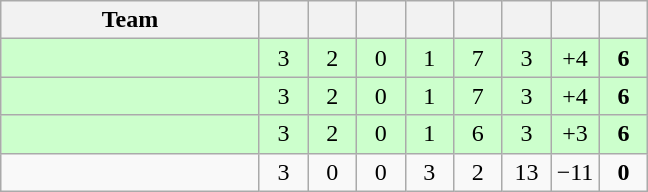<table class="wikitable" style="text-align:center">
<tr>
<th width="165">Team</th>
<th width=25></th>
<th width=25></th>
<th width=25></th>
<th width=25></th>
<th width=25></th>
<th width=25></th>
<th width=25></th>
<th width=25></th>
</tr>
<tr bgcolor=#ccffcc>
<td align="left"></td>
<td>3</td>
<td>2</td>
<td>0</td>
<td>1</td>
<td>7</td>
<td>3</td>
<td>+4</td>
<td><strong>6</strong></td>
</tr>
<tr bgcolor=#ccffcc>
<td align="left"></td>
<td>3</td>
<td>2</td>
<td>0</td>
<td>1</td>
<td>7</td>
<td>3</td>
<td>+4</td>
<td><strong>6</strong></td>
</tr>
<tr bgcolor=#ccffcc>
<td align="left"></td>
<td>3</td>
<td>2</td>
<td>0</td>
<td>1</td>
<td>6</td>
<td>3</td>
<td>+3</td>
<td><strong>6</strong></td>
</tr>
<tr>
<td align="left"></td>
<td>3</td>
<td>0</td>
<td>0</td>
<td>3</td>
<td>2</td>
<td>13</td>
<td>−11</td>
<td><strong>0</strong></td>
</tr>
</table>
